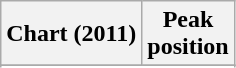<table class="wikitable sortable">
<tr>
<th>Chart (2011)</th>
<th>Peak<br>position</th>
</tr>
<tr>
</tr>
<tr>
</tr>
</table>
